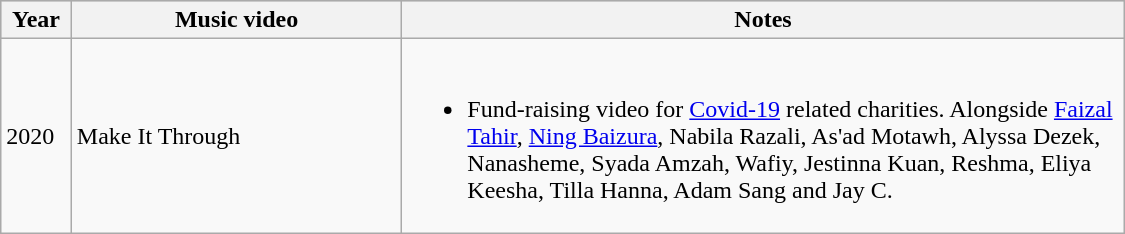<table class="wikitable" width="750">
<tr style="background:#ccc; text-align:center;">
<th width="40">Year</th>
<th width="220">Music video</th>
<th width="490">Notes</th>
</tr>
<tr>
<td rowspan="1">2020</td>
<td>Make It Through</td>
<td><br><ul><li>Fund-raising video for <a href='#'>Covid-19</a> related charities. Alongside <a href='#'>Faizal Tahir</a>, <a href='#'>Ning Baizura</a>, Nabila Razali, As'ad Motawh, Alyssa Dezek, Nanasheme, Syada Amzah, Wafiy, Jestinna Kuan, Reshma, Eliya Keesha, Tilla Hanna, Adam Sang and Jay C.</li></ul></td>
</tr>
</table>
